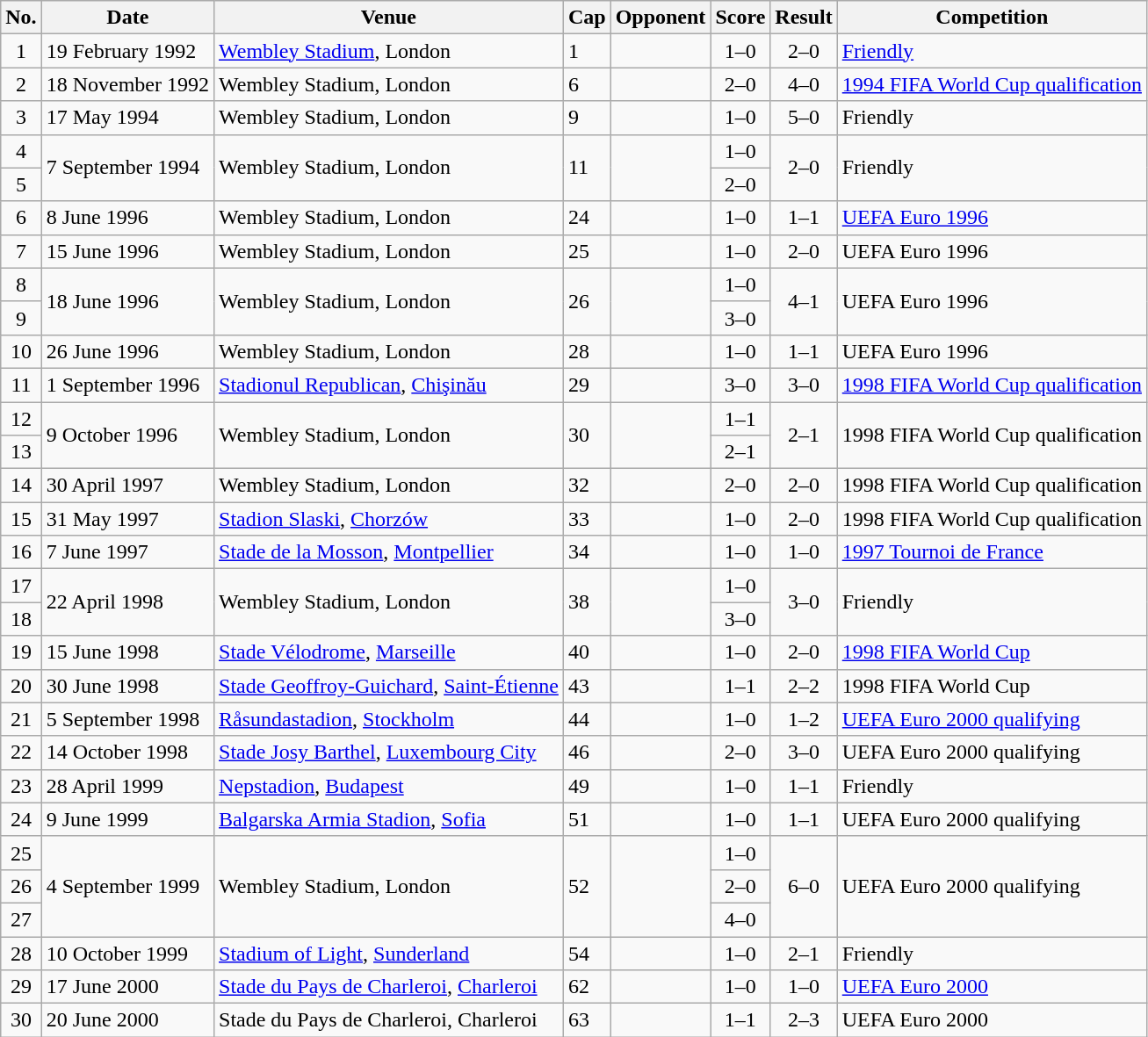<table class="wikitable sortable">
<tr>
<th scope="col">No.</th>
<th scope="col">Date</th>
<th scope="col">Venue</th>
<th scope="col">Cap</th>
<th scope="col">Opponent</th>
<th scope="col">Score</th>
<th scope="col">Result</th>
<th scope="col">Competition</th>
</tr>
<tr>
<td align="center">1</td>
<td>19 February 1992</td>
<td><a href='#'>Wembley Stadium</a>, London</td>
<td>1</td>
<td></td>
<td align="center">1–0</td>
<td align="center">2–0</td>
<td><a href='#'>Friendly</a></td>
</tr>
<tr>
<td align="center">2</td>
<td>18 November 1992</td>
<td>Wembley Stadium, London</td>
<td>6</td>
<td></td>
<td align="center">2–0</td>
<td align="center">4–0</td>
<td><a href='#'>1994 FIFA World Cup qualification</a></td>
</tr>
<tr>
<td align="center">3</td>
<td>17 May 1994</td>
<td>Wembley Stadium, London</td>
<td>9</td>
<td></td>
<td align="center">1–0</td>
<td align="center">5–0</td>
<td>Friendly</td>
</tr>
<tr>
<td align="center">4</td>
<td rowspan="2">7 September 1994</td>
<td rowspan="2">Wembley Stadium, London</td>
<td rowspan="2">11</td>
<td rowspan="2"></td>
<td align="center">1–0</td>
<td rowspan="2" align="center">2–0</td>
<td rowspan="2">Friendly</td>
</tr>
<tr>
<td align="center">5</td>
<td align="center">2–0</td>
</tr>
<tr>
<td align="center">6</td>
<td>8 June 1996</td>
<td>Wembley Stadium, London</td>
<td>24</td>
<td></td>
<td align="center">1–0</td>
<td align="center">1–1</td>
<td><a href='#'>UEFA Euro 1996</a></td>
</tr>
<tr>
<td align="center">7</td>
<td>15 June 1996</td>
<td>Wembley Stadium, London</td>
<td>25</td>
<td></td>
<td align="center">1–0</td>
<td align="center">2–0</td>
<td>UEFA Euro 1996</td>
</tr>
<tr>
<td align="center">8</td>
<td rowspan="2">18 June 1996</td>
<td rowspan="2">Wembley Stadium, London</td>
<td rowspan="2">26</td>
<td rowspan="2"></td>
<td align="center">1–0</td>
<td rowspan="2" align="center">4–1</td>
<td rowspan="2">UEFA Euro 1996</td>
</tr>
<tr>
<td align="center">9</td>
<td align="center">3–0</td>
</tr>
<tr>
<td align="center">10</td>
<td>26 June 1996</td>
<td>Wembley Stadium, London</td>
<td>28</td>
<td></td>
<td align="center">1–0</td>
<td align="center">1–1</td>
<td>UEFA Euro 1996</td>
</tr>
<tr>
<td align="center">11</td>
<td>1 September 1996</td>
<td><a href='#'>Stadionul Republican</a>, <a href='#'>Chişinău</a></td>
<td>29</td>
<td></td>
<td align="center">3–0</td>
<td align="center">3–0</td>
<td><a href='#'>1998 FIFA World Cup qualification</a></td>
</tr>
<tr>
<td align="center">12</td>
<td rowspan="2">9 October 1996</td>
<td rowspan="2">Wembley Stadium, London</td>
<td rowspan="2">30</td>
<td rowspan="2"></td>
<td align="center">1–1</td>
<td rowspan="2" align="center">2–1</td>
<td rowspan="2">1998 FIFA World Cup qualification</td>
</tr>
<tr>
<td align="center">13</td>
<td align="center">2–1</td>
</tr>
<tr>
<td align="center">14</td>
<td>30 April 1997</td>
<td>Wembley Stadium, London</td>
<td>32</td>
<td></td>
<td align="center">2–0</td>
<td align="center">2–0</td>
<td>1998 FIFA World Cup qualification</td>
</tr>
<tr>
<td align="center">15</td>
<td>31 May 1997</td>
<td><a href='#'>Stadion Slaski</a>, <a href='#'>Chorzów</a></td>
<td>33</td>
<td></td>
<td align="center">1–0</td>
<td align="center">2–0</td>
<td>1998 FIFA World Cup qualification</td>
</tr>
<tr>
<td align="center">16</td>
<td>7 June 1997</td>
<td><a href='#'>Stade de la Mosson</a>, <a href='#'>Montpellier</a></td>
<td>34</td>
<td></td>
<td align="center">1–0</td>
<td align="center">1–0</td>
<td><a href='#'>1997 Tournoi de France</a></td>
</tr>
<tr>
<td align="center">17</td>
<td rowspan="2">22 April 1998</td>
<td rowspan="2">Wembley Stadium, London</td>
<td rowspan="2">38</td>
<td rowspan="2"></td>
<td align="center">1–0</td>
<td rowspan="2" align="center">3–0</td>
<td rowspan="2">Friendly</td>
</tr>
<tr>
<td align="center">18</td>
<td align="center">3–0</td>
</tr>
<tr>
<td align="center">19</td>
<td>15 June 1998</td>
<td><a href='#'>Stade Vélodrome</a>, <a href='#'>Marseille</a></td>
<td>40</td>
<td></td>
<td align="center">1–0</td>
<td align="center">2–0</td>
<td><a href='#'>1998 FIFA World Cup</a></td>
</tr>
<tr>
<td align="center">20</td>
<td>30 June 1998</td>
<td><a href='#'>Stade Geoffroy-Guichard</a>, <a href='#'>Saint-Étienne</a></td>
<td>43</td>
<td></td>
<td align="center">1–1</td>
<td align="center">2–2</td>
<td>1998 FIFA World Cup</td>
</tr>
<tr>
<td align="center">21</td>
<td>5 September 1998</td>
<td><a href='#'>Råsundastadion</a>, <a href='#'>Stockholm</a></td>
<td>44</td>
<td></td>
<td align="center">1–0</td>
<td align="center">1–2</td>
<td><a href='#'>UEFA Euro 2000 qualifying</a></td>
</tr>
<tr>
<td align="center">22</td>
<td>14 October 1998</td>
<td><a href='#'>Stade Josy Barthel</a>, <a href='#'>Luxembourg City</a></td>
<td>46</td>
<td></td>
<td align="center">2–0</td>
<td align="center">3–0</td>
<td>UEFA Euro 2000 qualifying</td>
</tr>
<tr>
<td align="center">23</td>
<td>28 April 1999</td>
<td><a href='#'>Nepstadion</a>, <a href='#'>Budapest</a></td>
<td>49</td>
<td></td>
<td align="center">1–0</td>
<td align="center">1–1</td>
<td>Friendly</td>
</tr>
<tr>
<td align="center">24</td>
<td>9 June 1999</td>
<td><a href='#'>Balgarska Armia Stadion</a>, <a href='#'>Sofia</a></td>
<td>51</td>
<td></td>
<td align="center">1–0</td>
<td align="center">1–1</td>
<td>UEFA Euro 2000 qualifying</td>
</tr>
<tr>
<td align="center">25</td>
<td rowspan="3">4 September 1999</td>
<td rowspan="3">Wembley Stadium, London</td>
<td rowspan="3">52</td>
<td rowspan="3"></td>
<td align="center">1–0</td>
<td rowspan="3" align="center">6–0</td>
<td rowspan="3">UEFA Euro 2000 qualifying</td>
</tr>
<tr>
<td align="center">26</td>
<td align="center">2–0</td>
</tr>
<tr>
<td align="center">27</td>
<td align="center">4–0</td>
</tr>
<tr>
<td align="center">28</td>
<td>10 October 1999</td>
<td><a href='#'>Stadium of Light</a>, <a href='#'>Sunderland</a></td>
<td>54</td>
<td></td>
<td align="center">1–0</td>
<td align="center">2–1</td>
<td>Friendly</td>
</tr>
<tr>
<td align="center">29</td>
<td>17 June 2000</td>
<td><a href='#'>Stade du Pays de Charleroi</a>, <a href='#'>Charleroi</a></td>
<td>62</td>
<td></td>
<td align="center">1–0</td>
<td align="center">1–0</td>
<td><a href='#'>UEFA Euro 2000</a></td>
</tr>
<tr>
<td align="center">30</td>
<td>20 June 2000</td>
<td>Stade du Pays de Charleroi, Charleroi</td>
<td>63</td>
<td></td>
<td align="center">1–1</td>
<td align="center">2–3</td>
<td>UEFA Euro 2000</td>
</tr>
</table>
